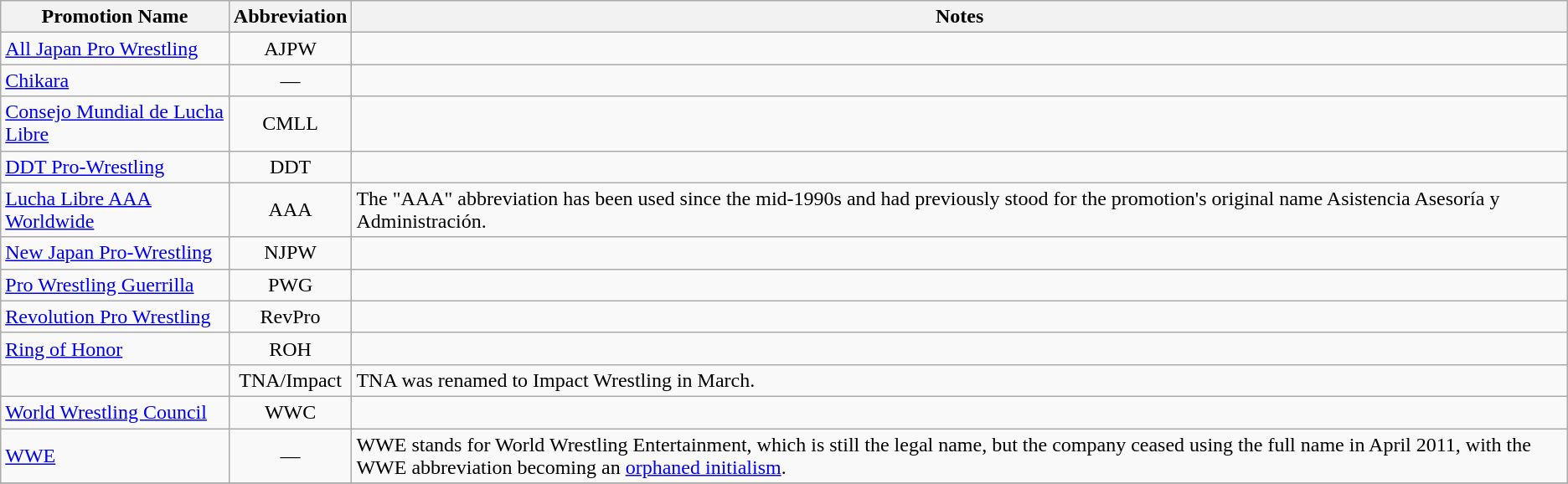<table class="wikitable">
<tr>
<th>Promotion Name</th>
<th>Abbreviation</th>
<th>Notes</th>
</tr>
<tr>
<td><a href='#'>All Japan Pro Wrestling</a></td>
<td align=center>AJPW</td>
<td></td>
</tr>
<tr>
<td><a href='#'>Chikara</a></td>
<td align=center>—</td>
<td></td>
</tr>
<tr>
<td><a href='#'>Consejo Mundial de Lucha Libre</a></td>
<td align=center>CMLL</td>
<td></td>
</tr>
<tr>
<td><a href='#'>DDT Pro-Wrestling</a></td>
<td align=center>DDT</td>
<td></td>
</tr>
<tr>
<td><a href='#'>Lucha Libre AAA Worldwide</a></td>
<td align=center>AAA</td>
<td>The "AAA" abbreviation has been used since the mid-1990s and had previously stood for the promotion's original name Asistencia Asesoría y Administración.</td>
</tr>
<tr>
<td><a href='#'>New Japan Pro-Wrestling</a></td>
<td align=center>NJPW</td>
<td></td>
</tr>
<tr>
<td><a href='#'>Pro Wrestling Guerrilla</a></td>
<td align=center>PWG</td>
<td></td>
</tr>
<tr>
<td><a href='#'>Revolution Pro Wrestling</a></td>
<td align=center>RevPro</td>
<td></td>
</tr>
<tr>
<td><a href='#'>Ring of Honor</a></td>
<td align=center>ROH</td>
<td></td>
</tr>
<tr>
<td></td>
<td align=center>TNA/Impact</td>
<td>TNA was renamed to Impact Wrestling in March.</td>
</tr>
<tr>
<td><a href='#'>World Wrestling Council</a></td>
<td align=center>WWC</td>
<td></td>
</tr>
<tr>
<td><a href='#'>WWE</a></td>
<td align=center>—</td>
<td>WWE stands for World Wrestling Entertainment, which is still the legal name, but the company ceased using the full name in April 2011, with the WWE abbreviation becoming an <a href='#'>orphaned initialism</a>.<br></td>
</tr>
<tr>
</tr>
</table>
